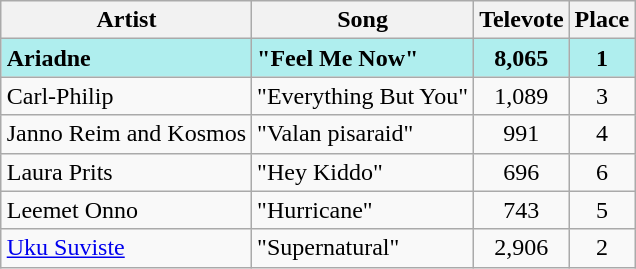<table class="sortable wikitable" style="margin: 1em auto 1em auto; text-align:center;">
<tr>
<th>Artist</th>
<th>Song</th>
<th>Televote</th>
<th>Place</th>
</tr>
<tr style="font-weight:bold; background:paleturquoise;">
<td align="left">Ariadne</td>
<td align="left">"Feel Me Now"</td>
<td>8,065</td>
<td>1</td>
</tr>
<tr>
<td align="left">Carl-Philip</td>
<td align="left">"Everything But You"</td>
<td>1,089</td>
<td>3</td>
</tr>
<tr>
<td align="left">Janno Reim and Kosmos</td>
<td align="left">"Valan pisaraid"</td>
<td>991</td>
<td>4</td>
</tr>
<tr>
<td align="left">Laura Prits</td>
<td align="left">"Hey Kiddo"</td>
<td>696</td>
<td>6</td>
</tr>
<tr>
<td align="left">Leemet Onno</td>
<td align="left">"Hurricane"</td>
<td>743</td>
<td>5</td>
</tr>
<tr>
<td align="left"><a href='#'>Uku Suviste</a></td>
<td align="left">"Supernatural"</td>
<td>2,906</td>
<td>2</td>
</tr>
</table>
